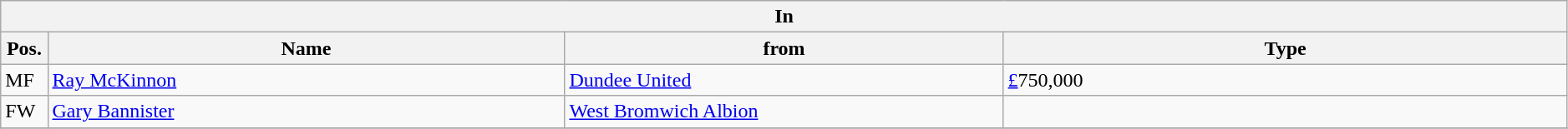<table class="wikitable" style="font-size:100%;width:99%;">
<tr>
<th colspan="4">In</th>
</tr>
<tr>
<th width=3%>Pos.</th>
<th width=33%>Name</th>
<th width=28%>from</th>
<th width=36%>Type</th>
</tr>
<tr>
<td>MF</td>
<td><a href='#'>Ray McKinnon</a></td>
<td><a href='#'>Dundee United</a></td>
<td><a href='#'>£</a>750,000</td>
</tr>
<tr>
<td>FW</td>
<td><a href='#'>Gary Bannister</a></td>
<td><a href='#'>West Bromwich Albion</a></td>
<td></td>
</tr>
<tr>
</tr>
</table>
